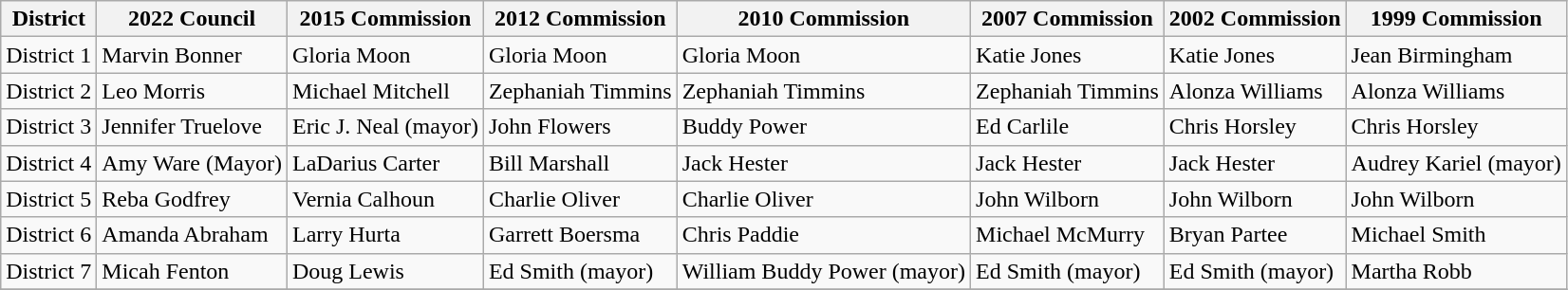<table class="wikitable">
<tr>
<th>District</th>
<th>2022 Council</th>
<th>2015 Commission</th>
<th>2012 Commission</th>
<th>2010 Commission</th>
<th>2007 Commission</th>
<th>2002 Commission</th>
<th>1999 Commission</th>
</tr>
<tr>
<td>District 1</td>
<td>Marvin Bonner</td>
<td>Gloria Moon</td>
<td>Gloria Moon</td>
<td>Gloria Moon</td>
<td>Katie Jones</td>
<td>Katie Jones</td>
<td>Jean Birmingham</td>
</tr>
<tr>
<td>District 2</td>
<td>Leo Morris</td>
<td>Michael Mitchell</td>
<td>Zephaniah Timmins</td>
<td>Zephaniah Timmins</td>
<td>Zephaniah Timmins</td>
<td>Alonza Williams</td>
<td>Alonza Williams</td>
</tr>
<tr>
<td>District 3</td>
<td>Jennifer Truelove</td>
<td>Eric J. Neal (mayor)</td>
<td>John Flowers</td>
<td>Buddy Power</td>
<td>Ed Carlile</td>
<td>Chris Horsley</td>
<td>Chris Horsley</td>
</tr>
<tr>
<td>District 4</td>
<td>Amy Ware (Mayor)</td>
<td>LaDarius Carter</td>
<td>Bill Marshall</td>
<td>Jack Hester</td>
<td>Jack Hester</td>
<td>Jack Hester</td>
<td>Audrey Kariel (mayor)</td>
</tr>
<tr>
<td>District 5</td>
<td>Reba Godfrey</td>
<td>Vernia Calhoun</td>
<td>Charlie Oliver</td>
<td>Charlie Oliver</td>
<td>John Wilborn</td>
<td>John Wilborn</td>
<td>John Wilborn</td>
</tr>
<tr>
<td>District 6</td>
<td>Amanda Abraham</td>
<td>Larry Hurta</td>
<td>Garrett Boersma</td>
<td>Chris Paddie</td>
<td>Michael McMurry</td>
<td>Bryan Partee</td>
<td>Michael Smith</td>
</tr>
<tr>
<td>District 7</td>
<td>Micah Fenton</td>
<td>Doug Lewis</td>
<td>Ed Smith (mayor)</td>
<td>William Buddy Power (mayor)</td>
<td>Ed Smith (mayor)</td>
<td>Ed Smith (mayor)</td>
<td>Martha Robb</td>
</tr>
<tr>
</tr>
</table>
